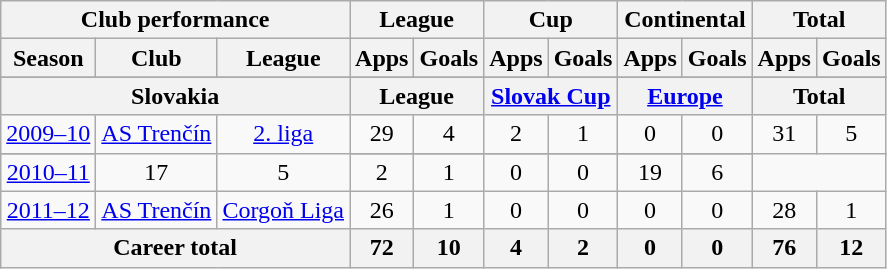<table class="wikitable" style="text-align:center">
<tr>
<th colspan=3>Club performance</th>
<th colspan=2>League</th>
<th colspan=2>Cup</th>
<th colspan=2>Continental</th>
<th colspan=2>Total</th>
</tr>
<tr>
<th>Season</th>
<th>Club</th>
<th>League</th>
<th>Apps</th>
<th>Goals</th>
<th>Apps</th>
<th>Goals</th>
<th>Apps</th>
<th>Goals</th>
<th>Apps</th>
<th>Goals</th>
</tr>
<tr>
</tr>
<tr>
<th colspan=3>Slovakia</th>
<th colspan=2>League</th>
<th colspan=2><a href='#'>Slovak Cup</a></th>
<th colspan=2><a href='#'>Europe</a></th>
<th colspan=2>Total</th>
</tr>
<tr>
<td><a href='#'>2009–10</a></td>
<td rowspan="2"><a href='#'>AS Trenčín</a></td>
<td rowspan="2"><a href='#'>2. liga</a></td>
<td>29</td>
<td>4</td>
<td>2</td>
<td>1</td>
<td>0</td>
<td>0</td>
<td>31</td>
<td>5</td>
</tr>
<tr>
</tr>
<tr>
<td><a href='#'>2010–11</a></td>
<td>17</td>
<td>5</td>
<td>2</td>
<td>1</td>
<td>0</td>
<td>0</td>
<td>19</td>
<td>6</td>
</tr>
<tr>
<td><a href='#'>2011–12</a></td>
<td rowspan="1"><a href='#'>AS Trenčín</a></td>
<td rowspan="1"><a href='#'>Corgoň Liga</a></td>
<td>26</td>
<td>1</td>
<td>0</td>
<td>0</td>
<td>0</td>
<td>0</td>
<td>28</td>
<td>1</td>
</tr>
<tr>
<th colspan=3>Career total</th>
<th>72</th>
<th>10</th>
<th>4</th>
<th>2</th>
<th>0</th>
<th>0</th>
<th>76</th>
<th>12</th>
</tr>
</table>
